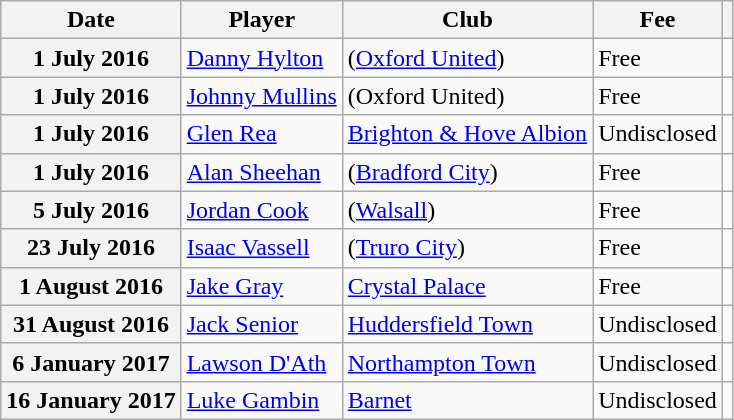<table class="wikitable plainrowheaders">
<tr>
<th scope=col>Date</th>
<th scope=col>Player</th>
<th scope=col>Club</th>
<th scope=col>Fee</th>
<th scope=col class=unsortable></th>
</tr>
<tr>
<th scope=row>1 July 2016</th>
<td><a href='#'>Danny Hylton</a></td>
<td>(<a href='#'>Oxford United</a>)</td>
<td>Free</td>
<td style="text-align:center;"></td>
</tr>
<tr>
<th scope=row>1 July 2016</th>
<td><a href='#'>Johnny Mullins</a></td>
<td>(Oxford United)</td>
<td>Free</td>
<td style="text-align:center;"></td>
</tr>
<tr>
<th scope=row>1 July 2016</th>
<td><a href='#'>Glen Rea</a></td>
<td><a href='#'>Brighton & Hove Albion</a></td>
<td>Undisclosed</td>
<td style="text-align:center;"></td>
</tr>
<tr>
<th scope=row>1 July 2016</th>
<td><a href='#'>Alan Sheehan</a></td>
<td>(<a href='#'>Bradford City</a>)</td>
<td>Free</td>
<td style="text-align:center;"></td>
</tr>
<tr>
<th scope=row>5 July 2016</th>
<td><a href='#'>Jordan Cook</a></td>
<td>(<a href='#'>Walsall</a>)</td>
<td>Free</td>
<td style="text-align:center;"></td>
</tr>
<tr>
<th scope=row>23 July 2016</th>
<td><a href='#'>Isaac Vassell</a></td>
<td>(<a href='#'>Truro City</a>)</td>
<td>Free</td>
<td style="text-align:center;"></td>
</tr>
<tr>
<th scope=row>1 August 2016</th>
<td><a href='#'>Jake Gray</a></td>
<td><a href='#'>Crystal Palace</a></td>
<td>Free</td>
<td style="text-align:center;"></td>
</tr>
<tr>
<th scope=row>31 August 2016</th>
<td><a href='#'>Jack Senior</a></td>
<td><a href='#'>Huddersfield Town</a></td>
<td>Undisclosed</td>
<td style="text-align:center;"></td>
</tr>
<tr>
<th scope=row>6 January 2017</th>
<td><a href='#'>Lawson D'Ath</a></td>
<td><a href='#'>Northampton Town</a></td>
<td>Undisclosed</td>
<td style="text-align:center;"></td>
</tr>
<tr>
<th scope=row>16 January 2017</th>
<td><a href='#'>Luke Gambin</a></td>
<td><a href='#'>Barnet</a></td>
<td>Undisclosed</td>
<td style="text-align:center;"></td>
</tr>
</table>
